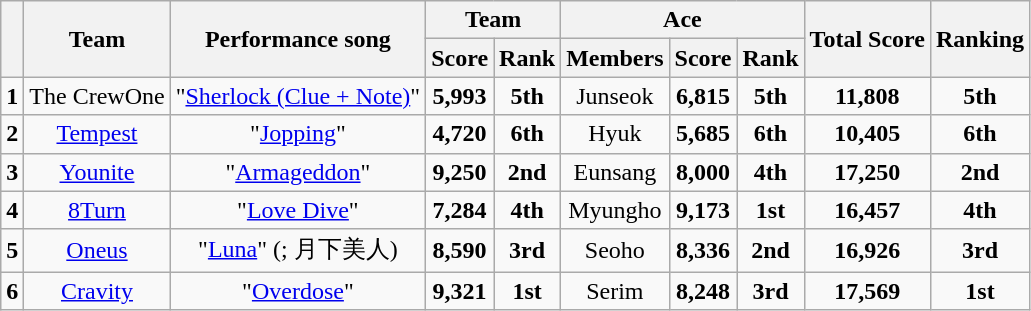<table class="wikitable sortable" style="text-align:center">
<tr>
<th rowspan="2"></th>
<th rowspan="2">Team</th>
<th rowspan="2">Performance song</th>
<th colspan="2">Team</th>
<th colspan="3">Ace</th>
<th rowspan="2">Total Score</th>
<th rowspan="2">Ranking</th>
</tr>
<tr>
<th>Score</th>
<th>Rank</th>
<th>Members</th>
<th>Score</th>
<th>Rank</th>
</tr>
<tr>
<td><strong>1</strong></td>
<td>The CrewOne</td>
<td>"<a href='#'>Sherlock (Clue + Note)</a>"</td>
<td><strong>5,993</strong></td>
<td><strong>5th</strong></td>
<td>Junseok</td>
<td><strong>6,815</strong></td>
<td><strong>5th</strong></td>
<td><strong>11,808</strong></td>
<td><strong>5th</strong></td>
</tr>
<tr>
<td><strong>2</strong></td>
<td><a href='#'>Tempest</a></td>
<td>"<a href='#'>Jopping</a>"</td>
<td><strong>4,720</strong></td>
<td><strong>6th</strong></td>
<td>Hyuk</td>
<td><strong>5,685</strong></td>
<td><strong>6th</strong></td>
<td><strong>10,405</strong></td>
<td><strong>6th</strong></td>
</tr>
<tr>
<td><strong>3</strong></td>
<td><a href='#'>Younite</a></td>
<td>"<a href='#'>Armageddon</a>"</td>
<td><strong>9,250</strong></td>
<td><strong>2nd</strong></td>
<td>Eunsang</td>
<td><strong>8,000</strong></td>
<td><strong>4th</strong></td>
<td><strong>17,250</strong></td>
<td><strong>2nd</strong></td>
</tr>
<tr>
<td><strong>4</strong></td>
<td><a href='#'>8Turn</a></td>
<td>"<a href='#'>Love Dive</a>"</td>
<td><strong>7,284</strong></td>
<td><strong>4th</strong></td>
<td>Myungho</td>
<td><strong>9,173</strong></td>
<td><strong>1st</strong></td>
<td><strong>16,457</strong></td>
<td><strong>4th</strong></td>
</tr>
<tr>
<td><strong>5</strong></td>
<td><a href='#'>Oneus</a></td>
<td>"<a href='#'>Luna</a>" (; 月下美人)</td>
<td><strong>8,590</strong></td>
<td><strong>3rd</strong></td>
<td>Seoho</td>
<td><strong>8,336</strong></td>
<td><strong>2nd</strong></td>
<td><strong>16,926</strong></td>
<td><strong>3rd</strong></td>
</tr>
<tr>
<td><strong>6</strong></td>
<td><a href='#'>Cravity</a></td>
<td>"<a href='#'>Overdose</a>" </td>
<td><strong>9,321</strong></td>
<td><strong>1st</strong></td>
<td>Serim</td>
<td><strong>8,248</strong></td>
<td><strong>3rd</strong></td>
<td><strong>17,569</strong></td>
<td><strong>1st</strong></td>
</tr>
</table>
